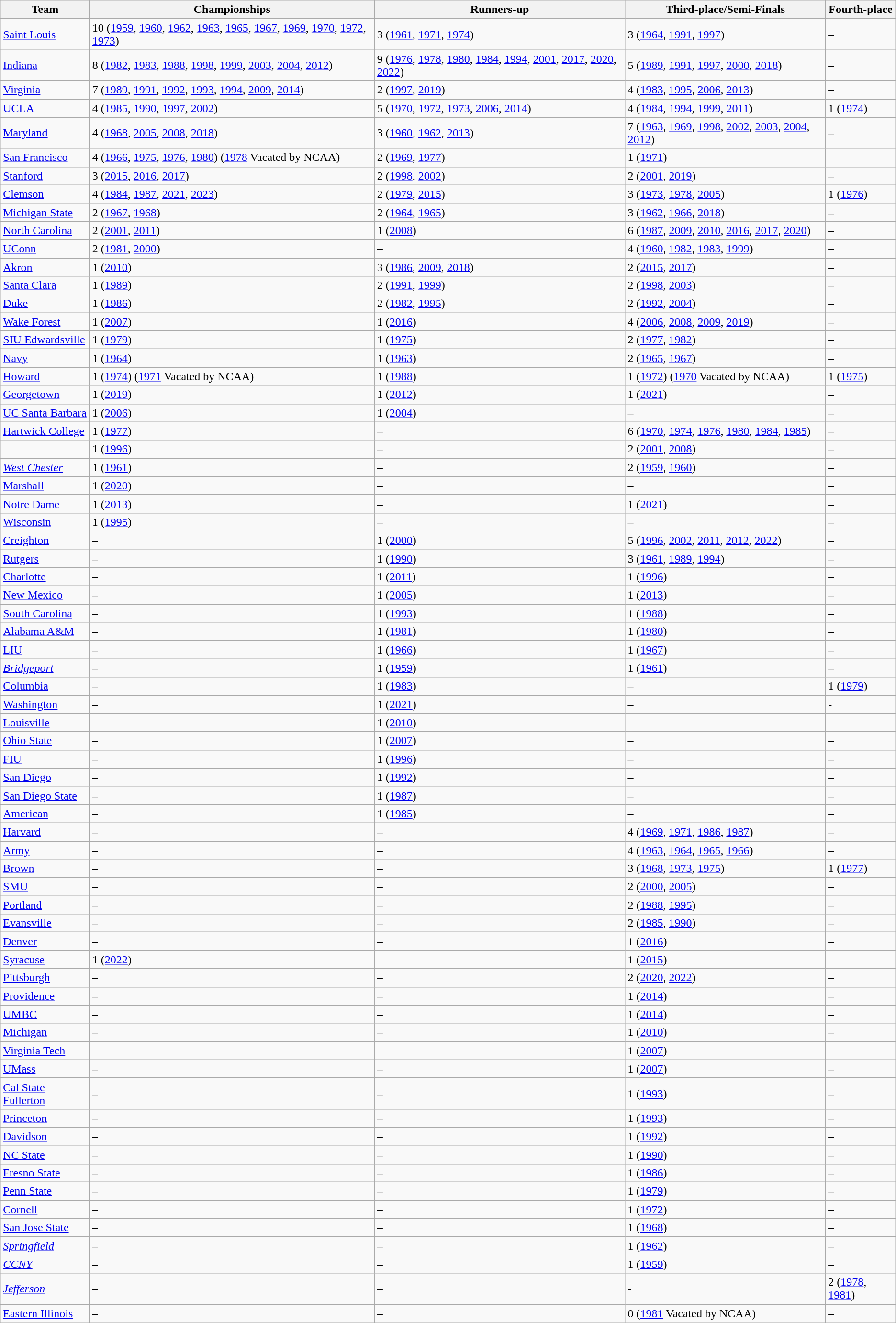<table class="sortable wikitable">
<tr>
<th>Team</th>
<th>Championships</th>
<th>Runners-up</th>
<th>Third-place/Semi-Finals</th>
<th>Fourth-place</th>
</tr>
<tr>
<td><a href='#'>Saint Louis</a></td>
<td>10 (<a href='#'>1959</a>, <a href='#'>1960</a>, <a href='#'>1962</a>, <a href='#'>1963</a>, <a href='#'>1965</a>, <a href='#'>1967</a>, <a href='#'>1969</a>, <a href='#'>1970</a>, <a href='#'>1972</a>, <a href='#'>1973</a>)</td>
<td>3 (<a href='#'>1961</a>, <a href='#'>1971</a>, <a href='#'>1974</a>)</td>
<td>3 (<a href='#'>1964</a>, <a href='#'>1991</a>, <a href='#'>1997</a>)</td>
<td>–</td>
</tr>
<tr>
<td><a href='#'>Indiana</a></td>
<td>8 (<a href='#'>1982</a>, <a href='#'>1983</a>, <a href='#'>1988</a>, <a href='#'>1998</a>, <a href='#'>1999</a>, <a href='#'>2003</a>, <a href='#'>2004</a>, <a href='#'>2012</a>)</td>
<td>9 (<a href='#'>1976</a>, <a href='#'>1978</a>, <a href='#'>1980</a>, <a href='#'>1984</a>, <a href='#'>1994</a>, <a href='#'>2001</a>, <a href='#'>2017</a>, <a href='#'>2020</a>, <a href='#'>2022</a>)</td>
<td>5 (<a href='#'>1989</a>, <a href='#'>1991</a>, <a href='#'>1997</a>, <a href='#'>2000</a>, <a href='#'>2018</a>)</td>
<td>–</td>
</tr>
<tr>
<td><a href='#'>Virginia</a></td>
<td>7 (<a href='#'>1989</a>, <a href='#'>1991</a>, <a href='#'>1992</a>, <a href='#'>1993</a>, <a href='#'>1994</a>, <a href='#'>2009</a>, <a href='#'>2014</a>)</td>
<td>2 (<a href='#'>1997</a>, <a href='#'>2019</a>)</td>
<td>4 (<a href='#'>1983</a>, <a href='#'>1995</a>, <a href='#'>2006</a>, <a href='#'>2013</a>)</td>
<td>–</td>
</tr>
<tr>
<td><a href='#'>UCLA</a></td>
<td>4 (<a href='#'>1985</a>, <a href='#'>1990</a>, <a href='#'>1997</a>, <a href='#'>2002</a>)</td>
<td>5 (<a href='#'>1970</a>, <a href='#'>1972</a>, <a href='#'>1973</a>, <a href='#'>2006</a>, <a href='#'>2014</a>)</td>
<td>4 (<a href='#'>1984</a>, <a href='#'>1994</a>, <a href='#'>1999</a>, <a href='#'>2011</a>)</td>
<td>1 (<a href='#'>1974</a>)</td>
</tr>
<tr>
<td><a href='#'>Maryland</a></td>
<td>4 (<a href='#'>1968</a>, <a href='#'>2005</a>, <a href='#'>2008</a>, <a href='#'>2018</a>)</td>
<td>3 (<a href='#'>1960</a>, <a href='#'>1962</a>, <a href='#'>2013</a>)</td>
<td>7 (<a href='#'>1963</a>, <a href='#'>1969</a>, <a href='#'>1998</a>, <a href='#'>2002</a>, <a href='#'>2003</a>, <a href='#'>2004</a>, <a href='#'>2012</a>)</td>
<td>–</td>
</tr>
<tr>
<td><a href='#'>San Francisco</a></td>
<td>4 (<a href='#'>1966</a>, <a href='#'>1975</a>, <a href='#'>1976</a>, <a href='#'>1980</a>) (<a href='#'>1978</a> Vacated by NCAA)</td>
<td>2 (<a href='#'>1969</a>, <a href='#'>1977</a>)</td>
<td>1 (<a href='#'>1971</a>)</td>
<td>-</td>
</tr>
<tr>
<td><a href='#'>Stanford</a></td>
<td>3 (<a href='#'>2015</a>, <a href='#'>2016</a>, <a href='#'>2017</a>)</td>
<td>2 (<a href='#'>1998</a>, <a href='#'>2002</a>)</td>
<td>2 (<a href='#'>2001</a>, <a href='#'>2019</a>)</td>
<td>–</td>
</tr>
<tr>
<td><a href='#'>Clemson</a></td>
<td>4 (<a href='#'>1984</a>, <a href='#'>1987</a>, <a href='#'>2021</a>, <a href='#'>2023</a>)</td>
<td>2 (<a href='#'>1979</a>, <a href='#'>2015</a>)</td>
<td>3 (<a href='#'>1973</a>, <a href='#'>1978</a>, <a href='#'>2005</a>)</td>
<td>1 (<a href='#'>1976</a>)</td>
</tr>
<tr>
<td><a href='#'>Michigan State</a></td>
<td>2 (<a href='#'>1967</a>, <a href='#'>1968</a>)</td>
<td>2 (<a href='#'>1964</a>, <a href='#'>1965</a>)</td>
<td>3 (<a href='#'>1962</a>, <a href='#'>1966</a>, <a href='#'>2018</a>)</td>
<td>–</td>
</tr>
<tr>
<td><a href='#'>North Carolina</a></td>
<td>2 (<a href='#'>2001</a>, <a href='#'>2011</a>)</td>
<td>1 (<a href='#'>2008</a>)</td>
<td>6 (<a href='#'>1987</a>, <a href='#'>2009</a>, <a href='#'>2010</a>, <a href='#'>2016</a>, <a href='#'>2017</a>, <a href='#'>2020</a>)</td>
<td>–</td>
</tr>
<tr>
<td><a href='#'>UConn</a></td>
<td>2 (<a href='#'>1981</a>, <a href='#'>2000</a>)</td>
<td>–</td>
<td>4 (<a href='#'>1960</a>, <a href='#'>1982</a>, <a href='#'>1983</a>, <a href='#'>1999</a>)</td>
<td>–</td>
</tr>
<tr>
<td><a href='#'>Akron</a></td>
<td>1 (<a href='#'>2010</a>)</td>
<td>3 (<a href='#'>1986</a>, <a href='#'>2009</a>, <a href='#'>2018</a>)</td>
<td>2 (<a href='#'>2015</a>, <a href='#'>2017</a>)</td>
<td>–</td>
</tr>
<tr>
<td><a href='#'>Santa Clara</a></td>
<td>1 (<a href='#'>1989</a>)</td>
<td>2 (<a href='#'>1991</a>, <a href='#'>1999</a>)</td>
<td>2 (<a href='#'>1998</a>, <a href='#'>2003</a>)</td>
<td>–</td>
</tr>
<tr>
<td><a href='#'>Duke</a></td>
<td>1 (<a href='#'>1986</a>)</td>
<td>2 (<a href='#'>1982</a>, <a href='#'>1995</a>)</td>
<td>2 (<a href='#'>1992</a>, <a href='#'>2004</a>)</td>
<td>–</td>
</tr>
<tr>
<td><a href='#'>Wake Forest</a></td>
<td>1 (<a href='#'>2007</a>)</td>
<td>1 (<a href='#'>2016</a>)</td>
<td>4 (<a href='#'>2006</a>, <a href='#'>2008</a>, <a href='#'>2009</a>, <a href='#'>2019</a>)</td>
<td>–</td>
</tr>
<tr>
<td><a href='#'>SIU Edwardsville</a></td>
<td>1 (<a href='#'>1979</a>)</td>
<td>1 (<a href='#'>1975</a>)</td>
<td>2 (<a href='#'>1977</a>, <a href='#'>1982</a>)</td>
<td>–</td>
</tr>
<tr>
<td><a href='#'>Navy</a></td>
<td>1 (<a href='#'>1964</a>)</td>
<td>1 (<a href='#'>1963</a>)</td>
<td>2 (<a href='#'>1965</a>, <a href='#'>1967</a>)</td>
<td>–</td>
</tr>
<tr>
<td><a href='#'>Howard</a></td>
<td>1 (<a href='#'>1974</a>)  (<a href='#'>1971</a> Vacated by NCAA)</td>
<td>1 (<a href='#'>1988</a>)</td>
<td>1 (<a href='#'>1972</a>) (<a href='#'>1970</a> Vacated by NCAA)</td>
<td>1 (<a href='#'>1975</a>)</td>
</tr>
<tr>
<td><a href='#'>Georgetown</a></td>
<td>1 (<a href='#'>2019</a>)</td>
<td>1 (<a href='#'>2012</a>)</td>
<td>1 (<a href='#'>2021</a>)</td>
<td>–</td>
</tr>
<tr>
<td><a href='#'>UC Santa Barbara</a></td>
<td>1 (<a href='#'>2006</a>)</td>
<td>1 (<a href='#'>2004</a>)</td>
<td>–</td>
<td>–</td>
</tr>
<tr>
<td><a href='#'>Hartwick College</a></td>
<td>1 (<a href='#'>1977</a>)</td>
<td>–</td>
<td>6 (<a href='#'>1970</a>, <a href='#'>1974</a>, <a href='#'>1976</a>, <a href='#'>1980</a>, <a href='#'>1984</a>, <a href='#'>1985</a>)</td>
<td>–</td>
</tr>
<tr>
<td></td>
<td>1 (<a href='#'>1996</a>)</td>
<td>–</td>
<td>2 (<a href='#'>2001</a>, <a href='#'>2008</a>)</td>
<td>–</td>
</tr>
<tr>
<td><em><a href='#'>West Chester</a></em></td>
<td>1 (<a href='#'>1961</a>)</td>
<td>–</td>
<td>2 (<a href='#'>1959</a>, <a href='#'>1960</a>)</td>
<td>–</td>
</tr>
<tr>
<td><a href='#'>Marshall</a></td>
<td>1 (<a href='#'>2020</a>)</td>
<td>–</td>
<td>–</td>
<td>–</td>
</tr>
<tr>
<td><a href='#'>Notre Dame</a></td>
<td>1 (<a href='#'>2013</a>)</td>
<td>–</td>
<td>1 (<a href='#'>2021</a>)</td>
<td>–</td>
</tr>
<tr>
<td><a href='#'>Wisconsin</a></td>
<td>1 (<a href='#'>1995</a>)</td>
<td>–</td>
<td>–</td>
<td>–</td>
</tr>
<tr>
<td><a href='#'>Creighton</a></td>
<td>–</td>
<td>1 (<a href='#'>2000</a>)</td>
<td>5 (<a href='#'>1996</a>, <a href='#'>2002</a>, <a href='#'>2011</a>, <a href='#'>2012</a>, <a href='#'>2022</a>)</td>
<td>–</td>
</tr>
<tr>
<td><a href='#'>Rutgers</a></td>
<td>–</td>
<td>1 (<a href='#'>1990</a>)</td>
<td>3 (<a href='#'>1961</a>, <a href='#'>1989</a>, <a href='#'>1994</a>)</td>
<td>–</td>
</tr>
<tr>
<td><a href='#'>Charlotte</a></td>
<td>–</td>
<td>1 (<a href='#'>2011</a>)</td>
<td>1 (<a href='#'>1996</a>)</td>
<td>–</td>
</tr>
<tr>
<td><a href='#'>New Mexico</a></td>
<td>–</td>
<td>1 (<a href='#'>2005</a>)</td>
<td>1 (<a href='#'>2013</a>)</td>
<td>–</td>
</tr>
<tr>
<td><a href='#'>South Carolina</a></td>
<td>–</td>
<td>1 (<a href='#'>1993</a>)</td>
<td>1 (<a href='#'>1988</a>)</td>
<td>–</td>
</tr>
<tr>
<td><a href='#'>Alabama A&M</a></td>
<td>–</td>
<td>1 (<a href='#'>1981</a>)</td>
<td>1 (<a href='#'>1980</a>)</td>
<td>–</td>
</tr>
<tr>
<td><a href='#'>LIU</a></td>
<td>–</td>
<td>1 (<a href='#'>1966</a>)</td>
<td>1 (<a href='#'>1967</a>)</td>
<td>–</td>
</tr>
<tr>
<td><em><a href='#'>Bridgeport</a></em></td>
<td>–</td>
<td>1 (<a href='#'>1959</a>)</td>
<td>1 (<a href='#'>1961</a>)</td>
<td>–</td>
</tr>
<tr>
<td><a href='#'>Columbia</a></td>
<td>–</td>
<td>1 (<a href='#'>1983</a>)</td>
<td>–</td>
<td>1 (<a href='#'>1979</a>)</td>
</tr>
<tr>
<td><a href='#'>Washington</a></td>
<td>–</td>
<td>1 (<a href='#'>2021</a>)</td>
<td>–</td>
<td>-</td>
</tr>
<tr>
<td><a href='#'>Louisville</a></td>
<td>–</td>
<td>1 (<a href='#'>2010</a>)</td>
<td>–</td>
<td>–</td>
</tr>
<tr>
<td><a href='#'>Ohio State</a></td>
<td>–</td>
<td>1 (<a href='#'>2007</a>)</td>
<td>–</td>
<td>–</td>
</tr>
<tr>
<td><a href='#'>FIU</a></td>
<td>–</td>
<td>1 (<a href='#'>1996</a>)</td>
<td>–</td>
<td>–</td>
</tr>
<tr>
<td><a href='#'>San Diego</a></td>
<td>–</td>
<td>1 (<a href='#'>1992</a>)</td>
<td>–</td>
<td>–</td>
</tr>
<tr>
<td><a href='#'>San Diego State</a></td>
<td>–</td>
<td>1 (<a href='#'>1987</a>)</td>
<td>–</td>
<td>–</td>
</tr>
<tr>
<td><a href='#'>American</a></td>
<td>–</td>
<td>1 (<a href='#'>1985</a>)</td>
<td>–</td>
<td>–</td>
</tr>
<tr>
<td><a href='#'>Harvard</a></td>
<td>–</td>
<td>–</td>
<td>4 (<a href='#'>1969</a>, <a href='#'>1971</a>, <a href='#'>1986</a>, <a href='#'>1987</a>)</td>
<td>–</td>
</tr>
<tr>
<td><a href='#'>Army</a></td>
<td>–</td>
<td>–</td>
<td>4 (<a href='#'>1963</a>, <a href='#'>1964</a>, <a href='#'>1965</a>, <a href='#'>1966</a>)</td>
<td>–</td>
</tr>
<tr>
<td><a href='#'>Brown</a></td>
<td>–</td>
<td>–</td>
<td>3 (<a href='#'>1968</a>, <a href='#'>1973</a>, <a href='#'>1975</a>)</td>
<td>1 (<a href='#'>1977</a>)</td>
</tr>
<tr>
<td><a href='#'>SMU</a></td>
<td>–</td>
<td>–</td>
<td>2 (<a href='#'>2000</a>, <a href='#'>2005</a>)</td>
<td>–</td>
</tr>
<tr>
<td><a href='#'>Portland</a></td>
<td>–</td>
<td>–</td>
<td>2 (<a href='#'>1988</a>, <a href='#'>1995</a>)</td>
<td>–</td>
</tr>
<tr>
<td><a href='#'>Evansville</a></td>
<td>–</td>
<td>–</td>
<td>2 (<a href='#'>1985</a>, <a href='#'>1990</a>)</td>
<td>–</td>
</tr>
<tr>
<td><a href='#'>Denver</a></td>
<td>–</td>
<td>–</td>
<td>1 (<a href='#'>2016</a>)</td>
<td>–</td>
</tr>
<tr>
<td><a href='#'>Syracuse</a></td>
<td>1 (<a href='#'>2022</a>)</td>
<td>–</td>
<td>1 (<a href='#'>2015</a>)</td>
<td>–</td>
</tr>
<tr>
</tr>
<tr>
<td><a href='#'>Pittsburgh</a></td>
<td>–</td>
<td>–</td>
<td>2 (<a href='#'>2020</a>, <a href='#'>2022</a>)</td>
<td>–</td>
</tr>
<tr>
<td><a href='#'>Providence</a></td>
<td>–</td>
<td>–</td>
<td>1 (<a href='#'>2014</a>)</td>
<td>–</td>
</tr>
<tr>
<td><a href='#'>UMBC</a></td>
<td>–</td>
<td>–</td>
<td>1 (<a href='#'>2014</a>)</td>
<td>–</td>
</tr>
<tr>
<td><a href='#'>Michigan</a></td>
<td>–</td>
<td>–</td>
<td>1 (<a href='#'>2010</a>)</td>
<td>–</td>
</tr>
<tr>
<td><a href='#'>Virginia Tech</a></td>
<td>–</td>
<td>–</td>
<td>1 (<a href='#'>2007</a>)</td>
<td>–</td>
</tr>
<tr>
<td><a href='#'>UMass</a></td>
<td>–</td>
<td>–</td>
<td>1 (<a href='#'>2007</a>)</td>
<td>–</td>
</tr>
<tr>
<td><a href='#'>Cal State Fullerton</a></td>
<td>–</td>
<td>–</td>
<td>1 (<a href='#'>1993</a>)</td>
<td>–</td>
</tr>
<tr>
<td><a href='#'>Princeton</a></td>
<td>–</td>
<td>–</td>
<td>1 (<a href='#'>1993</a>)</td>
<td>–</td>
</tr>
<tr>
<td><a href='#'>Davidson</a></td>
<td>–</td>
<td>–</td>
<td>1 (<a href='#'>1992</a>)</td>
<td>–</td>
</tr>
<tr>
<td><a href='#'>NC State</a></td>
<td>–</td>
<td>–</td>
<td>1 (<a href='#'>1990</a>)</td>
<td>–</td>
</tr>
<tr>
<td><a href='#'>Fresno State</a></td>
<td>–</td>
<td>–</td>
<td>1 (<a href='#'>1986</a>)</td>
<td>–</td>
</tr>
<tr>
<td><a href='#'>Penn State</a></td>
<td>–</td>
<td>–</td>
<td>1 (<a href='#'>1979</a>)</td>
<td>–</td>
</tr>
<tr>
<td><a href='#'>Cornell</a></td>
<td>–</td>
<td>–</td>
<td>1 (<a href='#'>1972</a>)</td>
<td>–</td>
</tr>
<tr>
<td><a href='#'>San Jose State</a></td>
<td>–</td>
<td>–</td>
<td>1 (<a href='#'>1968</a>)</td>
<td>–</td>
</tr>
<tr>
<td><em><a href='#'>Springfield</a></em></td>
<td>–</td>
<td>–</td>
<td>1 (<a href='#'>1962</a>)</td>
<td>–</td>
</tr>
<tr>
<td><em><a href='#'>CCNY</a></em></td>
<td>–</td>
<td>–</td>
<td>1 (<a href='#'>1959</a>)</td>
<td>–</td>
</tr>
<tr>
<td><em><a href='#'>Jefferson</a></em></td>
<td>–</td>
<td>–</td>
<td>-</td>
<td>2 (<a href='#'>1978</a>, <a href='#'>1981</a>)</td>
</tr>
<tr>
<td><a href='#'>Eastern Illinois</a></td>
<td>–</td>
<td>–</td>
<td>0 (<a href='#'>1981</a> Vacated by NCAA)</td>
<td>–</td>
</tr>
</table>
